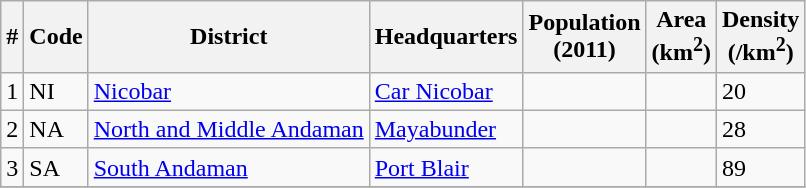<table class="wikitable sortable">
<tr>
<th>#</th>
<th>Code</th>
<th>District</th>
<th>Headquarters</th>
<th>Population <br>(2011)</th>
<th>Area <br>(km<sup>2</sup>)</th>
<th>Density <br>(/km<sup>2</sup>)</th>
</tr>
<tr>
<td>1</td>
<td>NI</td>
<td><a href='#'>Nicobar</a></td>
<td><a href='#'>Car Nicobar</a></td>
<td></td>
<td></td>
<td>20</td>
</tr>
<tr>
<td>2</td>
<td>NA</td>
<td><a href='#'>North and Middle Andaman</a></td>
<td><a href='#'>Mayabunder</a></td>
<td></td>
<td></td>
<td>28</td>
</tr>
<tr>
<td>3</td>
<td>SA</td>
<td><a href='#'>South Andaman</a></td>
<td><a href='#'>Port Blair</a></td>
<td></td>
<td></td>
<td>89</td>
</tr>
<tr>
</tr>
</table>
